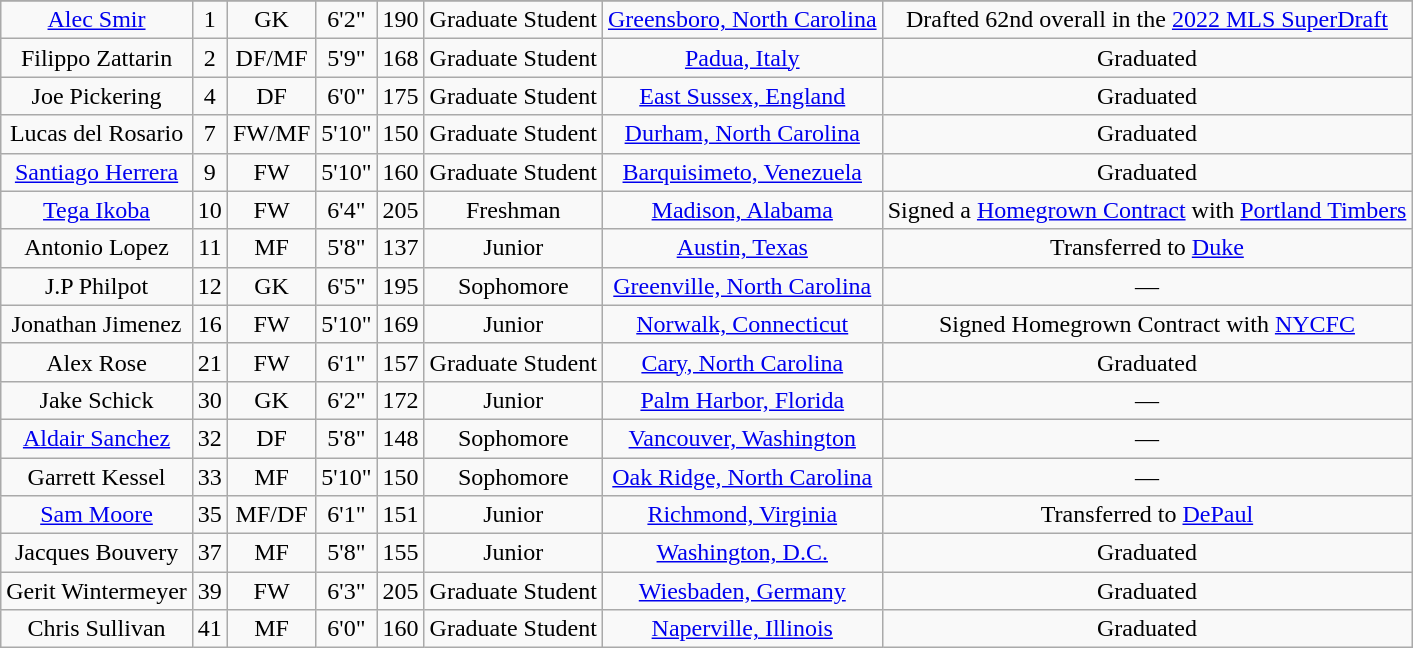<table class="wikitable sortable" border="1" style="text-align:center;">
<tr align=center>
</tr>
<tr>
<td><a href='#'>Alec Smir</a></td>
<td>1</td>
<td>GK</td>
<td>6'2"</td>
<td>190</td>
<td>Graduate Student</td>
<td><a href='#'>Greensboro, North Carolina</a></td>
<td>Drafted 62nd overall in the <a href='#'>2022 MLS SuperDraft</a></td>
</tr>
<tr>
<td>Filippo Zattarin</td>
<td>2</td>
<td>DF/MF</td>
<td>5'9"</td>
<td>168</td>
<td>Graduate Student</td>
<td><a href='#'>Padua, Italy</a></td>
<td>Graduated</td>
</tr>
<tr>
<td>Joe Pickering</td>
<td>4</td>
<td>DF</td>
<td>6'0"</td>
<td>175</td>
<td>Graduate Student</td>
<td><a href='#'>East Sussex, England</a></td>
<td>Graduated</td>
</tr>
<tr>
<td>Lucas del Rosario</td>
<td>7</td>
<td>FW/MF</td>
<td>5'10"</td>
<td>150</td>
<td>Graduate Student</td>
<td><a href='#'>Durham, North Carolina</a></td>
<td>Graduated</td>
</tr>
<tr>
<td><a href='#'>Santiago Herrera</a></td>
<td>9</td>
<td>FW</td>
<td>5'10"</td>
<td>160</td>
<td>Graduate Student</td>
<td><a href='#'>Barquisimeto, Venezuela</a></td>
<td>Graduated</td>
</tr>
<tr>
<td><a href='#'>Tega Ikoba</a></td>
<td>10</td>
<td>FW</td>
<td>6'4"</td>
<td>205</td>
<td>Freshman</td>
<td><a href='#'>Madison, Alabama</a></td>
<td>Signed a <a href='#'>Homegrown Contract</a> with <a href='#'>Portland Timbers</a></td>
</tr>
<tr>
<td>Antonio Lopez</td>
<td>11</td>
<td>MF</td>
<td>5'8"</td>
<td>137</td>
<td>Junior</td>
<td><a href='#'>Austin, Texas</a></td>
<td>Transferred to <a href='#'>Duke</a></td>
</tr>
<tr>
<td>J.P Philpot</td>
<td>12</td>
<td>GK</td>
<td>6'5"</td>
<td>195</td>
<td>Sophomore</td>
<td><a href='#'>Greenville, North Carolina</a></td>
<td>—</td>
</tr>
<tr>
<td>Jonathan Jimenez</td>
<td>16</td>
<td>FW</td>
<td>5'10"</td>
<td>169</td>
<td>Junior</td>
<td><a href='#'>Norwalk, Connecticut</a></td>
<td>Signed Homegrown Contract with <a href='#'>NYCFC</a></td>
</tr>
<tr>
<td>Alex Rose</td>
<td>21</td>
<td>FW</td>
<td>6'1"</td>
<td>157</td>
<td>Graduate Student</td>
<td><a href='#'>Cary, North Carolina</a></td>
<td>Graduated</td>
</tr>
<tr>
<td>Jake Schick</td>
<td>30</td>
<td>GK</td>
<td>6'2"</td>
<td>172</td>
<td>Junior</td>
<td><a href='#'>Palm Harbor, Florida</a></td>
<td>—</td>
</tr>
<tr>
<td><a href='#'>Aldair Sanchez</a></td>
<td>32</td>
<td>DF</td>
<td>5'8"</td>
<td>148</td>
<td>Sophomore</td>
<td><a href='#'>Vancouver, Washington</a></td>
<td>—</td>
</tr>
<tr>
<td>Garrett Kessel</td>
<td>33</td>
<td>MF</td>
<td>5'10"</td>
<td>150</td>
<td>Sophomore</td>
<td><a href='#'>Oak Ridge, North Carolina</a></td>
<td>—</td>
</tr>
<tr>
<td><a href='#'>Sam Moore</a></td>
<td>35</td>
<td>MF/DF</td>
<td>6'1"</td>
<td>151</td>
<td>Junior</td>
<td><a href='#'>Richmond, Virginia</a></td>
<td>Transferred to <a href='#'>DePaul</a></td>
</tr>
<tr>
<td>Jacques Bouvery</td>
<td>37</td>
<td>MF</td>
<td>5'8"</td>
<td>155</td>
<td>Junior</td>
<td><a href='#'>Washington, D.C.</a></td>
<td>Graduated</td>
</tr>
<tr>
<td>Gerit Wintermeyer</td>
<td>39</td>
<td>FW</td>
<td>6'3"</td>
<td>205</td>
<td>Graduate Student</td>
<td><a href='#'>Wiesbaden, Germany</a></td>
<td>Graduated</td>
</tr>
<tr>
<td>Chris Sullivan</td>
<td>41</td>
<td>MF</td>
<td>6'0"</td>
<td>160</td>
<td>Graduate Student</td>
<td><a href='#'>Naperville, Illinois</a></td>
<td>Graduated</td>
</tr>
</table>
